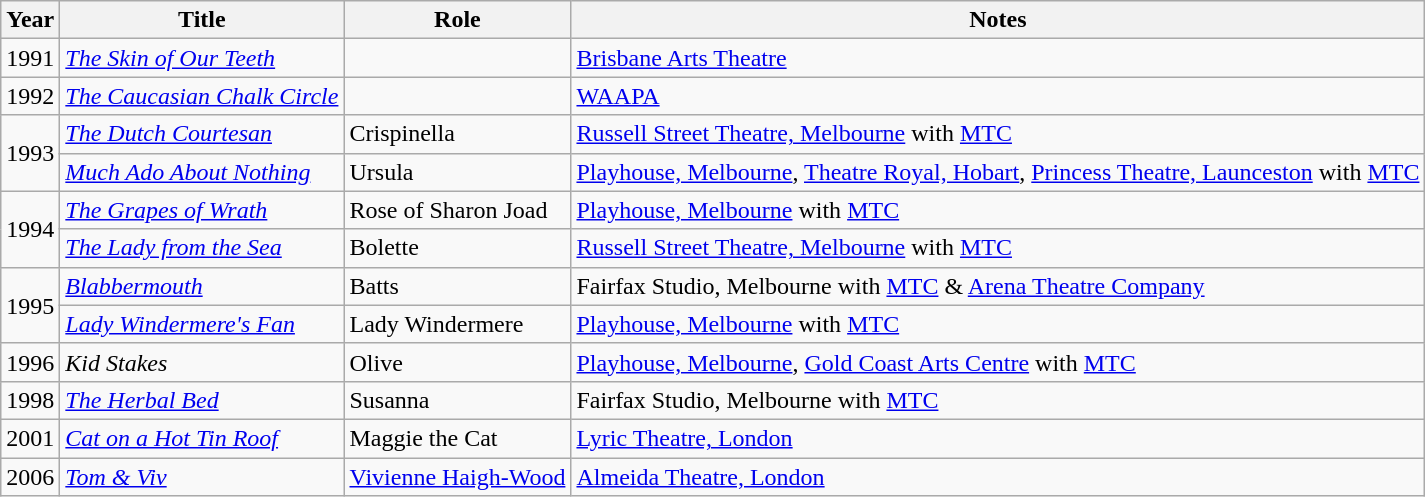<table class="wikitable sortable">
<tr>
<th>Year</th>
<th>Title</th>
<th>Role</th>
<th class="unsortable">Notes</th>
</tr>
<tr>
<td>1991</td>
<td><em><a href='#'>The Skin of Our Teeth</a></em></td>
<td></td>
<td><a href='#'>Brisbane Arts Theatre</a></td>
</tr>
<tr>
<td>1992</td>
<td><em><a href='#'>The Caucasian Chalk Circle</a></em></td>
<td></td>
<td><a href='#'>WAAPA</a></td>
</tr>
<tr>
<td rowspan="2">1993</td>
<td><em><a href='#'>The Dutch Courtesan</a></em></td>
<td>Crispinella</td>
<td><a href='#'>Russell Street Theatre, Melbourne</a> with <a href='#'>MTC</a></td>
</tr>
<tr>
<td><em><a href='#'>Much Ado About Nothing</a></em></td>
<td>Ursula</td>
<td><a href='#'>Playhouse, Melbourne</a>, <a href='#'>Theatre Royal, Hobart</a>, <a href='#'>Princess Theatre, Launceston</a> with <a href='#'>MTC</a></td>
</tr>
<tr>
<td rowspan="2">1994</td>
<td><em><a href='#'>The Grapes of Wrath</a></em></td>
<td>Rose of Sharon Joad</td>
<td><a href='#'>Playhouse, Melbourne</a> with <a href='#'>MTC</a></td>
</tr>
<tr>
<td><em><a href='#'>The Lady from the Sea</a></em></td>
<td>Bolette</td>
<td><a href='#'>Russell Street Theatre, Melbourne</a> with <a href='#'>MTC</a></td>
</tr>
<tr>
<td rowspan="2">1995</td>
<td><em><a href='#'>Blabbermouth</a></em></td>
<td>Batts</td>
<td>Fairfax Studio, Melbourne with <a href='#'>MTC</a> & <a href='#'>Arena Theatre Company</a></td>
</tr>
<tr>
<td><em><a href='#'>Lady Windermere's Fan</a></em></td>
<td>Lady Windermere</td>
<td><a href='#'>Playhouse, Melbourne</a> with <a href='#'>MTC</a></td>
</tr>
<tr>
<td>1996</td>
<td><em>Kid Stakes</em></td>
<td>Olive</td>
<td><a href='#'>Playhouse, Melbourne</a>, <a href='#'>Gold Coast Arts Centre</a> with <a href='#'>MTC</a></td>
</tr>
<tr>
<td>1998</td>
<td><em><a href='#'>The Herbal Bed</a></em></td>
<td>Susanna</td>
<td>Fairfax Studio, Melbourne with <a href='#'>MTC</a></td>
</tr>
<tr>
<td>2001</td>
<td><em><a href='#'>Cat on a Hot Tin Roof</a></em></td>
<td>Maggie the Cat</td>
<td><a href='#'>Lyric Theatre, London</a></td>
</tr>
<tr>
<td>2006</td>
<td><em><a href='#'>Tom & Viv</a></em></td>
<td><a href='#'>Vivienne Haigh-Wood</a></td>
<td><a href='#'>Almeida Theatre, London</a></td>
</tr>
</table>
